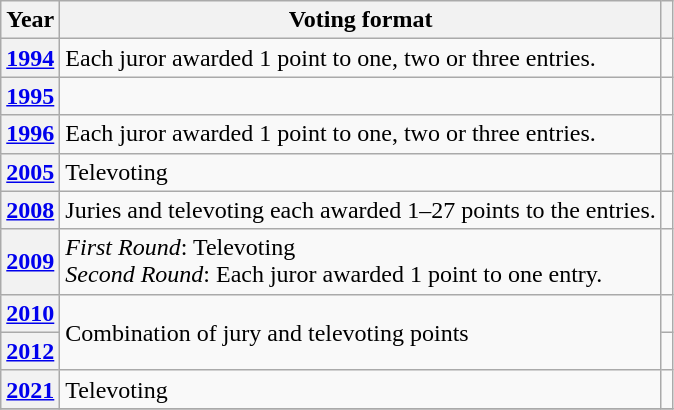<table class="wikitable plainrowheaders">
<tr>
<th scope="col">Year</th>
<th scope="col">Voting format</th>
<th scope="col"></th>
</tr>
<tr>
<th scope="row"><a href='#'>1994</a></th>
<td>Each juror awarded 1 point to one, two or three entries.</td>
<td></td>
</tr>
<tr>
<th scope="row"><a href='#'>1995</a></th>
<td></td>
<td></td>
</tr>
<tr>
<th scope="row"><a href='#'>1996</a></th>
<td>Each juror awarded 1 point to one, two or three entries.</td>
<td></td>
</tr>
<tr>
<th scope="row"><a href='#'>2005</a></th>
<td>Televoting</td>
<td></td>
</tr>
<tr>
<th scope="row"><a href='#'>2008</a></th>
<td>Juries and televoting each awarded 1–27 points to the entries.</td>
<td></td>
</tr>
<tr>
<th scope="row"><a href='#'>2009</a></th>
<td><em>First Round</em>: Televoting<br><em>Second Round</em>: Each juror awarded 1 point to one entry.</td>
<td></td>
</tr>
<tr>
<th scope="row"><a href='#'>2010</a></th>
<td rowspan="2">Combination of jury and televoting points</td>
<td></td>
</tr>
<tr>
<th scope="row"><a href='#'>2012</a></th>
<td></td>
</tr>
<tr>
<th scope="row"><a href='#'>2021</a></th>
<td>Televoting</td>
<td></td>
</tr>
<tr>
</tr>
</table>
